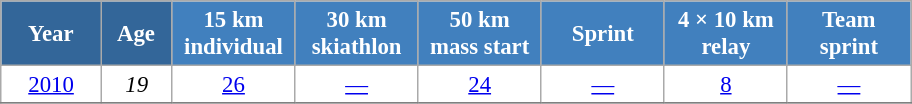<table class="wikitable" style="font-size:95%; text-align:center; border:grey solid 1px; border-collapse:collapse; background:#ffffff;">
<tr>
<th style="background-color:#369; color:white; width:60px;"> Year </th>
<th style="background-color:#369; color:white; width:40px;"> Age </th>
<th style="background-color:#4180be; color:white; width:75px;"> 15 km <br> individual </th>
<th style="background-color:#4180be; color:white; width:75px;"> 30 km <br> skiathlon </th>
<th style="background-color:#4180be; color:white; width:75px;"> 50 km <br> mass start </th>
<th style="background-color:#4180be; color:white; width:75px;"> Sprint </th>
<th style="background-color:#4180be; color:white; width:75px;"> 4 × 10 km <br> relay </th>
<th style="background-color:#4180be; color:white; width:75px;"> Team <br> sprint </th>
</tr>
<tr>
<td><a href='#'>2010</a></td>
<td><em>19</em></td>
<td><a href='#'>26</a></td>
<td><a href='#'>—</a></td>
<td><a href='#'>24</a></td>
<td><a href='#'>—</a></td>
<td><a href='#'>8</a></td>
<td><a href='#'>—</a></td>
</tr>
<tr>
</tr>
</table>
